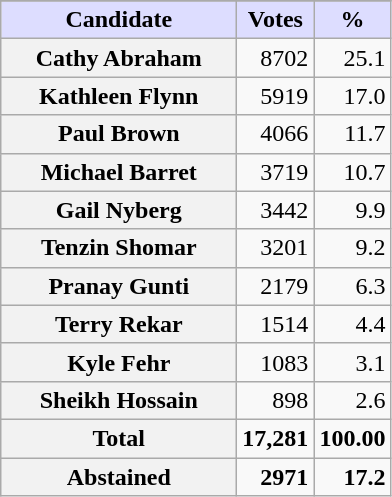<table class="wikitable sortable plainrowheaders">
<tr style="background-color:#E9E9E9">
</tr>
<tr>
<th scope="col" style="background:#ddf; width:150px;">Candidate</th>
<th scope="col" style="background:#ddf;">Votes</th>
<th scope="col" style="background:#ddf;">%</th>
</tr>
<tr>
<th scope="row">Cathy Abraham</th>
<td align="right">8702</td>
<td align=right>25.1</td>
</tr>
<tr>
<th scope="row">Kathleen Flynn</th>
<td align="right">5919</td>
<td align=right>17.0</td>
</tr>
<tr>
<th scope="row">Paul Brown</th>
<td align="right">4066</td>
<td align=right>11.7</td>
</tr>
<tr>
<th scope="row">Michael Barret</th>
<td align="right">3719</td>
<td align=right>10.7</td>
</tr>
<tr>
<th scope="row">Gail Nyberg</th>
<td align="right">3442</td>
<td align=right>9.9</td>
</tr>
<tr>
<th scope="row">Tenzin Shomar</th>
<td align="right">3201</td>
<td align=right>9.2</td>
</tr>
<tr>
<th scope="row">Pranay Gunti</th>
<td align="right">2179</td>
<td align=right>6.3</td>
</tr>
<tr>
<th scope="row">Terry Rekar</th>
<td align="right">1514</td>
<td align=right>4.4</td>
</tr>
<tr>
<th scope="row">Kyle Fehr</th>
<td align="right">1083</td>
<td align=right>3.1</td>
</tr>
<tr>
<th scope="row">Sheikh Hossain</th>
<td align="right">898</td>
<td align=right>2.6</td>
</tr>
<tr>
<th scope="row"><strong>Total</strong></th>
<td align="right"><strong>17,281</strong></td>
<td align=right><strong>100.00</strong></td>
</tr>
<tr>
<th scope="row"><strong>Abstained</strong></th>
<td align="right"><strong>2971</strong></td>
<td align=right><strong>17.2</strong></td>
</tr>
</table>
